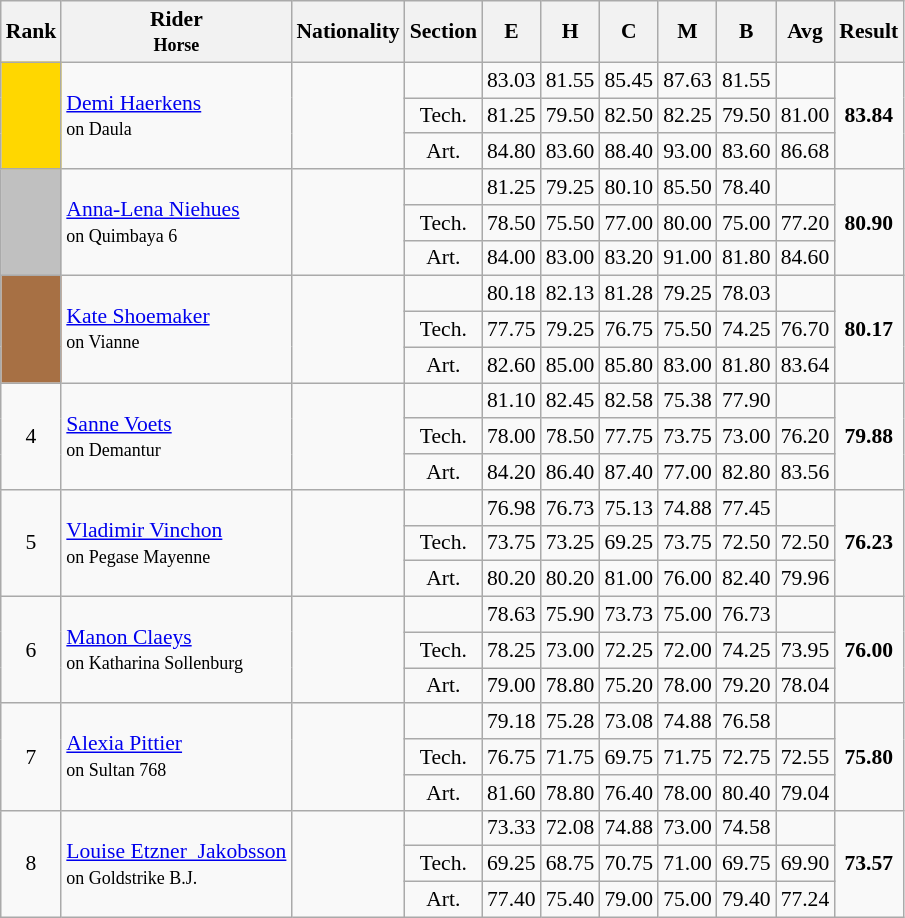<table class="wikitable" style="text-align:center; font-size:90%">
<tr>
<th>Rank</th>
<th>Rider<br><small> Horse</small></th>
<th>Nationality</th>
<th>Section</th>
<th>E</th>
<th>H</th>
<th>C</th>
<th>M</th>
<th>B</th>
<th>Avg</th>
<th>Result</th>
</tr>
<tr>
<td rowspan="3"  bgcolor=gold></td>
<td rowspan="3" align="left"><a href='#'>Demi Haerkens</a> <br> <small> on  Daula </small></td>
<td rowspan="3" align="left"></td>
<td></td>
<td>83.03</td>
<td>81.55</td>
<td>85.45</td>
<td>87.63</td>
<td>81.55</td>
<td></td>
<td rowspan="3"><strong>83.84</strong></td>
</tr>
<tr>
<td>Tech.</td>
<td>81.25</td>
<td>79.50</td>
<td>82.50</td>
<td>82.25</td>
<td>79.50</td>
<td>81.00</td>
</tr>
<tr>
<td>Art.</td>
<td>84.80</td>
<td>83.60</td>
<td>88.40</td>
<td>93.00</td>
<td>83.60</td>
<td>86.68</td>
</tr>
<tr>
<td rowspan="3" bgcolor=silver></td>
<td rowspan="3" align="left"><a href='#'>Anna-Lena Niehues</a> <br> <small> on  Quimbaya 6 </small></td>
<td rowspan="3" align="left"></td>
<td></td>
<td>81.25</td>
<td>79.25</td>
<td>80.10</td>
<td>85.50</td>
<td>78.40</td>
<td></td>
<td rowspan="3"><strong>80.90</strong></td>
</tr>
<tr>
<td>Tech.</td>
<td>78.50</td>
<td>75.50</td>
<td>77.00</td>
<td>80.00</td>
<td>75.00</td>
<td>77.20</td>
</tr>
<tr>
<td>Art.</td>
<td>84.00</td>
<td>83.00</td>
<td>83.20</td>
<td>91.00</td>
<td>81.80</td>
<td>84.60</td>
</tr>
<tr>
<td rowspan="3" bgcolor=A77044></td>
<td rowspan="3" align="left"><a href='#'>Kate Shoemaker</a> <br> <small> on  Vianne </small></td>
<td rowspan="3" align="left"></td>
<td></td>
<td>80.18</td>
<td>82.13</td>
<td>81.28</td>
<td>79.25</td>
<td>78.03</td>
<td></td>
<td rowspan="3"><strong>80.17</strong></td>
</tr>
<tr>
<td>Tech.</td>
<td>77.75</td>
<td>79.25</td>
<td>76.75</td>
<td>75.50</td>
<td>74.25</td>
<td>76.70</td>
</tr>
<tr>
<td>Art.</td>
<td>82.60</td>
<td>85.00</td>
<td>85.80</td>
<td>83.00</td>
<td>81.80</td>
<td>83.64</td>
</tr>
<tr>
<td rowspan="3">4</td>
<td rowspan="3" align="left"><a href='#'>Sanne Voets</a> <br> <small> on  Demantur </small></td>
<td rowspan="3" align="left"></td>
<td></td>
<td>81.10</td>
<td>82.45</td>
<td>82.58</td>
<td>75.38</td>
<td>77.90</td>
<td></td>
<td rowspan="3"><strong>79.88</strong></td>
</tr>
<tr>
<td>Tech.</td>
<td>78.00</td>
<td>78.50</td>
<td>77.75</td>
<td>73.75</td>
<td>73.00</td>
<td>76.20</td>
</tr>
<tr>
<td>Art.</td>
<td>84.20</td>
<td>86.40</td>
<td>87.40</td>
<td>77.00</td>
<td>82.80</td>
<td>83.56</td>
</tr>
<tr>
<td rowspan="3">5</td>
<td rowspan="3" align="left"><a href='#'>Vladimir Vinchon</a> <br> <small> on  Pegase Mayenne </small></td>
<td rowspan="3" align="left"></td>
<td></td>
<td>76.98</td>
<td>76.73</td>
<td>75.13</td>
<td>74.88</td>
<td>77.45</td>
<td></td>
<td rowspan="3"><strong>76.23</strong></td>
</tr>
<tr>
<td>Tech.</td>
<td>73.75</td>
<td>73.25</td>
<td>69.25</td>
<td>73.75</td>
<td>72.50</td>
<td>72.50</td>
</tr>
<tr>
<td>Art.</td>
<td>80.20</td>
<td>80.20</td>
<td>81.00</td>
<td>76.00</td>
<td>82.40</td>
<td>79.96</td>
</tr>
<tr>
<td rowspan="3">6</td>
<td rowspan="3" align="left"><a href='#'>Manon Claeys</a> <br> <small> on  Katharina Sollenburg </small></td>
<td rowspan="3" align="left"></td>
<td></td>
<td>78.63</td>
<td>75.90</td>
<td>73.73</td>
<td>75.00</td>
<td>76.73</td>
<td></td>
<td rowspan="3"><strong>76.00</strong></td>
</tr>
<tr>
<td>Tech.</td>
<td>78.25</td>
<td>73.00</td>
<td>72.25</td>
<td>72.00</td>
<td>74.25</td>
<td>73.95</td>
</tr>
<tr>
<td>Art.</td>
<td>79.00</td>
<td>78.80</td>
<td>75.20</td>
<td>78.00</td>
<td>79.20</td>
<td>78.04</td>
</tr>
<tr>
<td rowspan="3">7</td>
<td rowspan="3" align="left"><a href='#'>Alexia Pittier</a> <br> <small> on  Sultan 768 </small></td>
<td rowspan="3" align="left"></td>
<td></td>
<td>79.18</td>
<td>75.28</td>
<td>73.08</td>
<td>74.88</td>
<td>76.58</td>
<td></td>
<td rowspan="3"><strong>75.80</strong></td>
</tr>
<tr>
<td>Tech.</td>
<td>76.75</td>
<td>71.75</td>
<td>69.75</td>
<td>71.75</td>
<td>72.75</td>
<td>72.55</td>
</tr>
<tr>
<td>Art.</td>
<td>81.60</td>
<td>78.80</td>
<td>76.40</td>
<td>78.00</td>
<td>80.40</td>
<td>79.04</td>
</tr>
<tr>
<td rowspan="3">8</td>
<td rowspan="3" align="left"><a href='#'>Louise Etzner  Jakobsson</a> <br> <small> on  Goldstrike B.J. </small></td>
<td rowspan="3" align="left"></td>
<td></td>
<td>73.33</td>
<td>72.08</td>
<td>74.88</td>
<td>73.00</td>
<td>74.58</td>
<td></td>
<td rowspan="3"><strong>73.57</strong></td>
</tr>
<tr>
<td>Tech.</td>
<td>69.25</td>
<td>68.75</td>
<td>70.75</td>
<td>71.00</td>
<td>69.75</td>
<td>69.90</td>
</tr>
<tr>
<td>Art.</td>
<td>77.40</td>
<td>75.40</td>
<td>79.00</td>
<td>75.00</td>
<td>79.40</td>
<td>77.24</td>
</tr>
</table>
